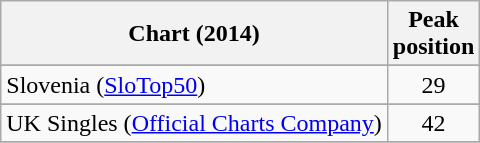<table class="wikitable sortable">
<tr>
<th>Chart (2014)</th>
<th>Peak<br>position</th>
</tr>
<tr>
</tr>
<tr>
</tr>
<tr>
</tr>
<tr>
</tr>
<tr>
</tr>
<tr>
</tr>
<tr>
</tr>
<tr>
</tr>
<tr>
</tr>
<tr>
</tr>
<tr>
</tr>
<tr>
</tr>
<tr>
<td scope="row">Slovenia (<a href='#'>SloTop50</a>)</td>
<td align=center>29</td>
</tr>
<tr>
</tr>
<tr>
<td>UK Singles (<a href='#'>Official Charts Company</a>)</td>
<td style="text-align:center;">42</td>
</tr>
<tr>
</tr>
</table>
